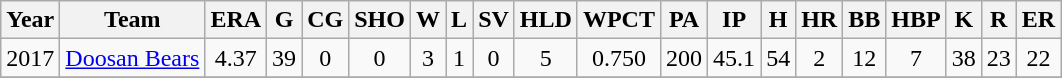<table class="wikitable" style="text-align:center;">
<tr>
<th>Year</th>
<th>Team</th>
<th>ERA</th>
<th>G</th>
<th>CG</th>
<th>SHO</th>
<th>W</th>
<th>L</th>
<th>SV</th>
<th>HLD</th>
<th>WPCT</th>
<th>PA</th>
<th>IP</th>
<th>H</th>
<th>HR</th>
<th>BB</th>
<th>HBP</th>
<th>K</th>
<th>R</th>
<th>ER</th>
</tr>
<tr>
<td>2017</td>
<td rowspan="1" style="text-align:center;"><a href='#'>Doosan Bears</a></td>
<td>4.37</td>
<td>39</td>
<td>0</td>
<td>0</td>
<td>3</td>
<td>1</td>
<td>0</td>
<td>5</td>
<td>0.750</td>
<td>200</td>
<td>45.1</td>
<td>54</td>
<td>2</td>
<td>12</td>
<td>7</td>
<td>38</td>
<td>23</td>
<td>22</td>
</tr>
<tr bgcolor="cccccc">
</tr>
</table>
